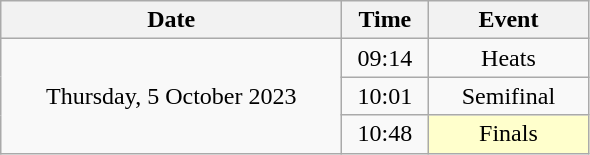<table class = "wikitable" style="text-align:center;">
<tr>
<th width=220>Date</th>
<th width=50>Time</th>
<th width=100>Event</th>
</tr>
<tr>
<td rowspan=3>Thursday, 5 October 2023</td>
<td>09:14</td>
<td>Heats</td>
</tr>
<tr>
<td>10:01</td>
<td>Semifinal</td>
</tr>
<tr>
<td>10:48</td>
<td bgcolor=ffffcc>Finals</td>
</tr>
</table>
